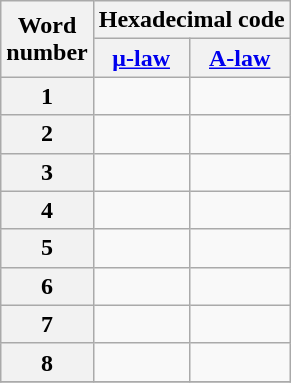<table class="wikitable" style="float:right; text-align: center;">
<tr>
<th scope="col" rowspan=2>Word<br>number</th>
<th scope="col" colspan=2>Hexadecimal code</th>
</tr>
<tr>
<th scope="col"><a href='#'>μ-law</a></th>
<th scope="col"><a href='#'>A-law</a></th>
</tr>
<tr>
<th scope="row">1</th>
<td></td>
<td></td>
</tr>
<tr>
<th scope="row">2</th>
<td></td>
<td></td>
</tr>
<tr>
<th scope="row">3</th>
<td></td>
<td></td>
</tr>
<tr>
<th scope="row">4</th>
<td></td>
<td></td>
</tr>
<tr>
<th scope="row">5</th>
<td></td>
<td></td>
</tr>
<tr>
<th scope="row">6</th>
<td></td>
<td></td>
</tr>
<tr>
<th scope="row">7</th>
<td></td>
<td></td>
</tr>
<tr>
<th scope="row">8</th>
<td></td>
<td></td>
</tr>
<tr>
</tr>
</table>
